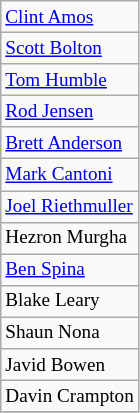<table class="wikitable" style="font-size:80%">
<tr>
<td> <a href='#'>Clint Amos</a></td>
</tr>
<tr>
<td> <a href='#'>Scott Bolton</a></td>
</tr>
<tr>
<td> <a href='#'>Tom Humble</a></td>
</tr>
<tr>
<td> <a href='#'>Rod Jensen</a></td>
</tr>
<tr>
<td> <a href='#'>Brett Anderson</a></td>
</tr>
<tr>
<td> <a href='#'>Mark Cantoni</a></td>
</tr>
<tr>
<td> <a href='#'>Joel Riethmuller</a></td>
</tr>
<tr>
<td> Hezron Murgha</td>
</tr>
<tr>
<td> <a href='#'>Ben Spina</a></td>
</tr>
<tr>
<td> Blake Leary</td>
</tr>
<tr>
<td> Shaun Nona</td>
</tr>
<tr>
<td> Javid Bowen</td>
</tr>
<tr>
<td> Davin Crampton</td>
</tr>
<tr>
</tr>
</table>
